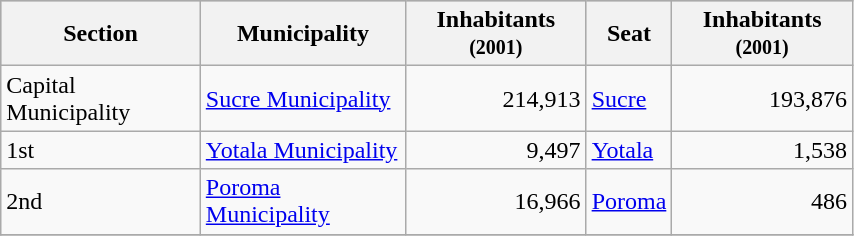<table class="wikitable" border="1" style="width:45%;" border="1">
<tr bgcolor=silver>
<th>Section</th>
<th>Municipality</th>
<th><strong>Inhabitants</strong>  <small> (2001) </small> </th>
<th>Seat</th>
<th><strong>Inhabitants</strong>  <small> (2001) </small></th>
</tr>
<tr>
<td>Capital Municipality</td>
<td><a href='#'>Sucre Municipality</a></td>
<td align="right">214,913</td>
<td><a href='#'>Sucre</a></td>
<td align="right">193,876</td>
</tr>
<tr>
<td>1st</td>
<td><a href='#'>Yotala Municipality</a></td>
<td align="right">9,497</td>
<td><a href='#'>Yotala</a></td>
<td align="right">1,538</td>
</tr>
<tr>
<td>2nd</td>
<td><a href='#'>Poroma Municipality</a></td>
<td align="right">16,966</td>
<td><a href='#'>Poroma</a></td>
<td align="right">486</td>
</tr>
<tr>
</tr>
</table>
